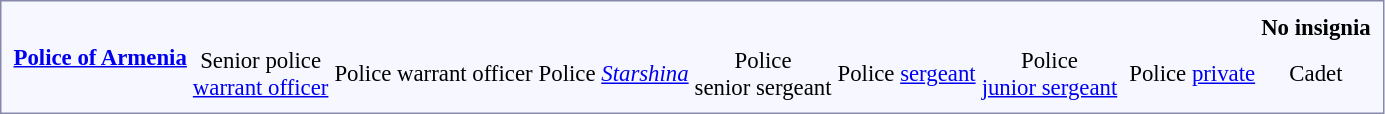<table style="border:1px solid #8888aa; background-color:#f7f8ff; padding:5px; font-size:95%; margin: 0px 12px 12px 0px;">
<tr style="text-align:center;">
<td rowspan=2> <strong><a href='#'>Police of Armenia</a></strong></td>
<td colspan=4></td>
<td colspan=4></td>
<td colspan=5></td>
<td colspan=5></td>
<td colspan=4></td>
<td colspan=4></td>
<td colspan=4 rowspan=2></td>
<td colspan=2></td>
<td colspan=2><strong>No insignia</strong></td>
</tr>
<tr style="text-align:center;">
<td colspan=4>Senior police<br><a href='#'>warrant officer</a></td>
<td colspan=4>Police warrant officer</td>
<td colspan=5>Police <em><a href='#'>Starshina</a></em></td>
<td colspan=5>Police<br>senior sergeant</td>
<td colspan=4>Police <a href='#'>sergeant</a></td>
<td colspan=4>Police<br><a href='#'>junior sergeant</a></td>
<td colspan=2>Police <a href='#'>private</a></td>
<td colspan=2>Cadet</td>
</tr>
</table>
